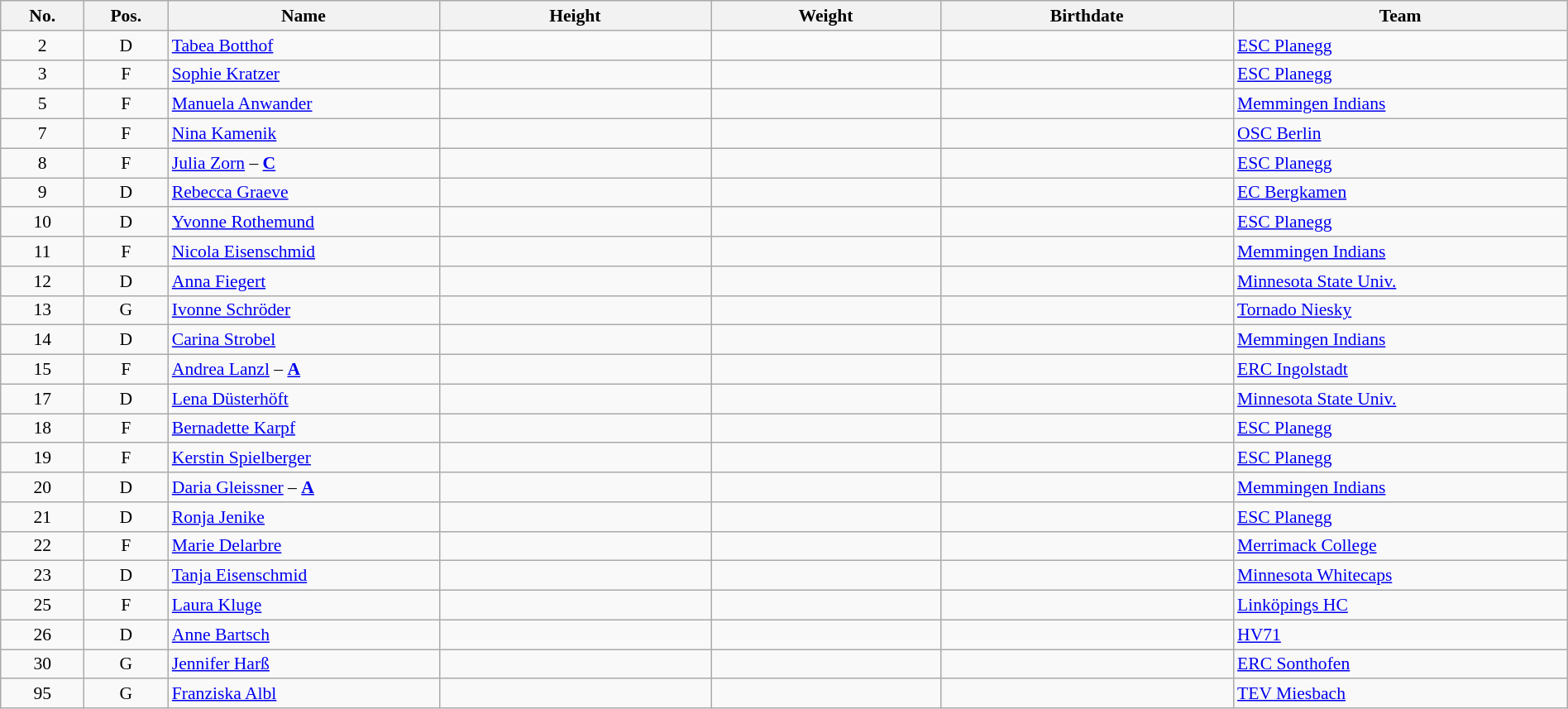<table width="100%" class="wikitable sortable" style="font-size: 90%; text-align: center;">
<tr>
<th style="width:  4%;">No.</th>
<th style="width:  4%;">Pos.</th>
<th style="width: 13%;">Name</th>
<th style="width: 13%;">Height</th>
<th style="width: 11%;">Weight</th>
<th style="width: 14%;">Birthdate</th>
<th style="width: 16%;">Team</th>
</tr>
<tr>
<td>2</td>
<td>D</td>
<td align=left><a href='#'>Tabea Botthof</a></td>
<td></td>
<td></td>
<td></td>
<td style="text-align:left;"> <a href='#'>ESC Planegg</a></td>
</tr>
<tr>
<td>3</td>
<td>F</td>
<td align=left><a href='#'>Sophie Kratzer</a></td>
<td></td>
<td></td>
<td></td>
<td style="text-align:left;"> <a href='#'>ESC Planegg</a></td>
</tr>
<tr>
<td>5</td>
<td>F</td>
<td align=left><a href='#'>Manuela Anwander</a></td>
<td></td>
<td></td>
<td></td>
<td style="text-align:left;"> <a href='#'>Memmingen Indians</a></td>
</tr>
<tr>
<td>7</td>
<td>F</td>
<td align=left><a href='#'>Nina Kamenik</a></td>
<td></td>
<td></td>
<td></td>
<td style="text-align:left;"> <a href='#'>OSC Berlin</a></td>
</tr>
<tr>
<td>8</td>
<td>F</td>
<td align=left><a href='#'>Julia Zorn</a> –  <strong><a href='#'>C</a></strong></td>
<td></td>
<td></td>
<td></td>
<td style="text-align:left;"> <a href='#'>ESC Planegg</a></td>
</tr>
<tr>
<td>9</td>
<td>D</td>
<td align=left><a href='#'>Rebecca Graeve</a></td>
<td></td>
<td></td>
<td></td>
<td style="text-align:left;"> <a href='#'>EC Bergkamen</a></td>
</tr>
<tr>
<td>10</td>
<td>D</td>
<td align=left><a href='#'>Yvonne Rothemund</a></td>
<td></td>
<td></td>
<td></td>
<td style="text-align:left;"> <a href='#'>ESC Planegg</a></td>
</tr>
<tr>
<td>11</td>
<td>F</td>
<td align=left><a href='#'>Nicola Eisenschmid</a></td>
<td></td>
<td></td>
<td></td>
<td style="text-align:left;"> <a href='#'>Memmingen Indians</a></td>
</tr>
<tr>
<td>12</td>
<td>D</td>
<td align=left><a href='#'>Anna Fiegert</a></td>
<td></td>
<td></td>
<td></td>
<td style="text-align:left;"> <a href='#'>Minnesota State Univ.</a></td>
</tr>
<tr>
<td>13</td>
<td>G</td>
<td align=left><a href='#'>Ivonne Schröder</a></td>
<td></td>
<td></td>
<td></td>
<td style="text-align:left;"> <a href='#'>Tornado Niesky</a></td>
</tr>
<tr>
<td>14</td>
<td>D</td>
<td align=left><a href='#'>Carina Strobel</a></td>
<td></td>
<td></td>
<td></td>
<td style="text-align:left;"> <a href='#'>Memmingen Indians</a></td>
</tr>
<tr>
<td>15</td>
<td>F</td>
<td align=left><a href='#'>Andrea Lanzl</a> – <strong><a href='#'>A</a></strong></td>
<td></td>
<td></td>
<td></td>
<td style="text-align:left;"> <a href='#'>ERC Ingolstadt</a></td>
</tr>
<tr>
<td>17</td>
<td>D</td>
<td align=left><a href='#'>Lena Düsterhöft</a></td>
<td></td>
<td></td>
<td></td>
<td style="text-align:left;"> <a href='#'>Minnesota State Univ.</a></td>
</tr>
<tr>
<td>18</td>
<td>F</td>
<td align=left><a href='#'>Bernadette Karpf</a></td>
<td></td>
<td></td>
<td></td>
<td style="text-align:left;"> <a href='#'>ESC Planegg</a></td>
</tr>
<tr>
<td>19</td>
<td>F</td>
<td align=left><a href='#'>Kerstin Spielberger</a></td>
<td></td>
<td></td>
<td></td>
<td style="text-align:left;"> <a href='#'>ESC Planegg</a></td>
</tr>
<tr>
<td>20</td>
<td>D</td>
<td align=left><a href='#'>Daria Gleissner</a> – <strong><a href='#'>A</a></strong></td>
<td></td>
<td></td>
<td></td>
<td style="text-align:left;"> <a href='#'>Memmingen Indians</a></td>
</tr>
<tr>
<td>21</td>
<td>D</td>
<td align=left><a href='#'>Ronja Jenike</a></td>
<td></td>
<td></td>
<td></td>
<td style="text-align:left;"> <a href='#'>ESC Planegg</a></td>
</tr>
<tr>
<td>22</td>
<td>F</td>
<td align=left><a href='#'>Marie Delarbre</a></td>
<td></td>
<td></td>
<td></td>
<td style="text-align:left;"> <a href='#'>Merrimack College</a></td>
</tr>
<tr>
<td>23</td>
<td>D</td>
<td align=left><a href='#'>Tanja Eisenschmid</a></td>
<td></td>
<td></td>
<td></td>
<td style="text-align:left;"> <a href='#'>Minnesota Whitecaps</a></td>
</tr>
<tr>
<td>25</td>
<td>F</td>
<td align=left><a href='#'>Laura Kluge</a></td>
<td></td>
<td></td>
<td></td>
<td style="text-align:left;"> <a href='#'>Linköpings HC</a></td>
</tr>
<tr>
<td>26</td>
<td>D</td>
<td align=left><a href='#'>Anne Bartsch</a></td>
<td></td>
<td></td>
<td></td>
<td style="text-align:left;"> <a href='#'>HV71</a></td>
</tr>
<tr>
<td>30</td>
<td>G</td>
<td align=left><a href='#'>Jennifer Harß</a></td>
<td></td>
<td></td>
<td></td>
<td style="text-align:left;"> <a href='#'>ERC Sonthofen</a></td>
</tr>
<tr>
<td>95</td>
<td>G</td>
<td align=left><a href='#'>Franziska Albl</a></td>
<td></td>
<td></td>
<td></td>
<td style="text-align:left;"> <a href='#'>TEV Miesbach</a></td>
</tr>
</table>
